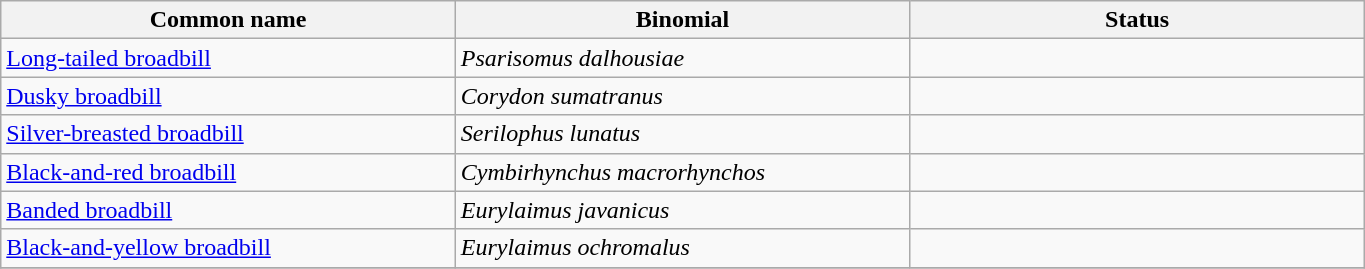<table width=72% class="wikitable">
<tr>
<th width=24%>Common name</th>
<th width=24%>Binomial</th>
<th width=24%>Status</th>
</tr>
<tr>
<td><a href='#'>Long-tailed broadbill</a></td>
<td><em>Psarisomus dalhousiae</em></td>
<td></td>
</tr>
<tr>
<td><a href='#'>Dusky broadbill</a></td>
<td><em>Corydon sumatranus</em></td>
<td></td>
</tr>
<tr>
<td><a href='#'>Silver-breasted broadbill</a></td>
<td><em>Serilophus lunatus</em></td>
<td></td>
</tr>
<tr>
<td><a href='#'>Black-and-red broadbill</a></td>
<td><em>Cymbirhynchus macrorhynchos</em></td>
<td></td>
</tr>
<tr>
<td><a href='#'>Banded broadbill</a></td>
<td><em>Eurylaimus javanicus</em></td>
<td></td>
</tr>
<tr>
<td><a href='#'>Black-and-yellow broadbill</a></td>
<td><em>Eurylaimus ochromalus</em></td>
<td></td>
</tr>
<tr>
</tr>
</table>
